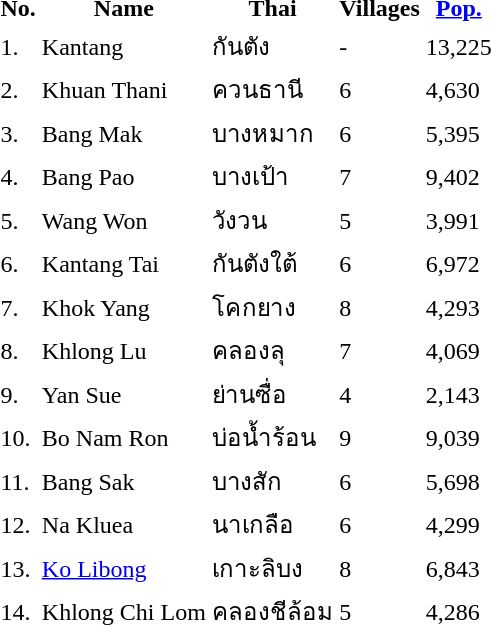<table>
<tr>
<th>No.</th>
<th>Name</th>
<th>Thai</th>
<th>Villages</th>
<th><a href='#'>Pop.</a></th>
</tr>
<tr>
<td>1.</td>
<td>Kantang</td>
<td>กันตัง</td>
<td>-</td>
<td>13,225</td>
</tr>
<tr>
<td>2.</td>
<td>Khuan Thani</td>
<td>ควนธานี</td>
<td>6</td>
<td>4,630</td>
</tr>
<tr>
<td>3.</td>
<td>Bang Mak</td>
<td>บางหมาก</td>
<td>6</td>
<td>5,395</td>
</tr>
<tr>
<td>4.</td>
<td>Bang Pao</td>
<td>บางเป้า</td>
<td>7</td>
<td>9,402</td>
</tr>
<tr>
<td>5.</td>
<td>Wang Won</td>
<td>วังวน</td>
<td>5</td>
<td>3,991</td>
</tr>
<tr>
<td>6.</td>
<td>Kantang Tai</td>
<td>กันตังใต้</td>
<td>6</td>
<td>6,972</td>
</tr>
<tr>
<td>7.</td>
<td>Khok Yang</td>
<td>โคกยาง</td>
<td>8</td>
<td>4,293</td>
</tr>
<tr>
<td>8.</td>
<td>Khlong Lu</td>
<td>คลองลุ</td>
<td>7</td>
<td>4,069</td>
</tr>
<tr>
<td>9.</td>
<td>Yan Sue</td>
<td>ย่านซื่อ</td>
<td>4</td>
<td>2,143</td>
</tr>
<tr>
<td>10.</td>
<td>Bo Nam Ron</td>
<td>บ่อน้ำร้อน</td>
<td>9</td>
<td>9,039</td>
</tr>
<tr>
<td>11.</td>
<td>Bang Sak</td>
<td>บางสัก</td>
<td>6</td>
<td>5,698</td>
</tr>
<tr>
<td>12.</td>
<td>Na Kluea</td>
<td>นาเกลือ</td>
<td>6</td>
<td>4,299</td>
</tr>
<tr>
<td>13.</td>
<td><a href='#'>Ko Libong</a></td>
<td>เกาะลิบง</td>
<td>8</td>
<td>6,843</td>
</tr>
<tr>
<td>14.</td>
<td>Khlong Chi Lom</td>
<td>คลองชีล้อม</td>
<td>5</td>
<td>4,286</td>
</tr>
</table>
